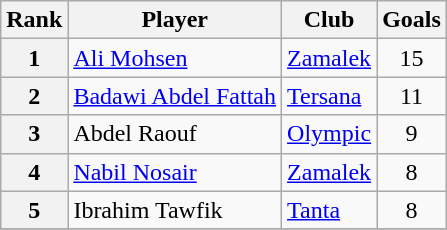<table class="wikitable" style="text-align:center">
<tr>
<th>Rank</th>
<th>Player</th>
<th>Club</th>
<th>Goals</th>
</tr>
<tr>
<th>1</th>
<td align="left"> <a href='#'>Ali Mohsen</a></td>
<td align="left"><a href='#'>Zamalek</a></td>
<td>15</td>
</tr>
<tr>
<th>2</th>
<td align="left"> <a href='#'>Badawi Abdel Fattah</a></td>
<td align="left"><a href='#'>Tersana</a></td>
<td>11</td>
</tr>
<tr>
<th>3</th>
<td align="left"> Abdel Raouf</td>
<td align="left"><a href='#'>Olympic</a></td>
<td>9</td>
</tr>
<tr>
<th>4</th>
<td align="left"> <a href='#'>Nabil Nosair</a></td>
<td align="left"><a href='#'>Zamalek</a></td>
<td>8</td>
</tr>
<tr>
<th>5</th>
<td align="left"> Ibrahim Tawfik</td>
<td align="left"><a href='#'>Tanta</a></td>
<td>8</td>
</tr>
<tr>
</tr>
</table>
